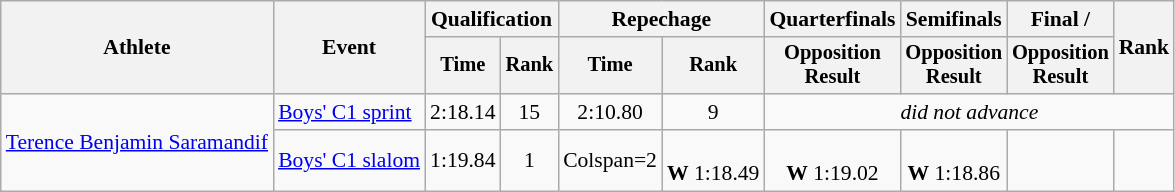<table class="wikitable" style="font-size:90%">
<tr>
<th rowspan=2>Athlete</th>
<th rowspan=2>Event</th>
<th colspan=2>Qualification</th>
<th colspan=2>Repechage</th>
<th>Quarterfinals</th>
<th>Semifinals</th>
<th>Final / </th>
<th rowspan=2>Rank</th>
</tr>
<tr style="font-size:95%">
<th>Time</th>
<th>Rank</th>
<th>Time</th>
<th>Rank</th>
<th>Opposition <br>Result</th>
<th>Opposition <br>Result</th>
<th>Opposition <br>Result</th>
</tr>
<tr align="center">
<td align="left" rowspan=2><a href='#'>Terence Benjamin Saramandif</a></td>
<td align="left"><a href='#'>Boys' C1 sprint</a></td>
<td>2:18.14</td>
<td>15</td>
<td>2:10.80</td>
<td>9</td>
<td Colspan=4><em>did not advance</em></td>
</tr>
<tr align="center">
<td align="left"><a href='#'>Boys' C1 slalom</a></td>
<td>1:19.84</td>
<td>1</td>
<td>Colspan=2 </td>
<td><br><strong>W</strong> 1:18.49</td>
<td><br><strong>W</strong> 1:19.02</td>
<td><br><strong>W</strong> 1:18.86</td>
<td></td>
</tr>
</table>
